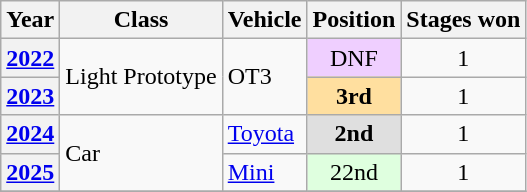<table class="wikitable">
<tr>
<th>Year</th>
<th>Class</th>
<th>Vehicle</th>
<th>Position</th>
<th>Stages won</th>
</tr>
<tr>
<th><a href='#'>2022</a></th>
<td rowspan=2>Light Prototype</td>
<td rowspan=2> OT3</td>
<td align="center" style="background:#EFCFFF;">DNF</td>
<td align="center">1</td>
</tr>
<tr>
<th><a href='#'>2023</a></th>
<td align="center" style="background:#ffdf9f;"><strong>3rd</strong></td>
<td align="center">1</td>
</tr>
<tr>
<th><a href='#'>2024</a></th>
<td rowspan=2>Car</td>
<td rowspan=1> <a href='#'>Toyota</a></td>
<td align="center" style="background:#DFDFDF;"><strong>2nd</strong></td>
<td align="center">1</td>
</tr>
<tr>
<th><a href='#'>2025</a></th>
<td rowspan=1> <a href='#'>Mini</a></td>
<td align="center" style="background:#DFFFDF;">22nd</td>
<td align="center">1</td>
</tr>
<tr>
</tr>
</table>
